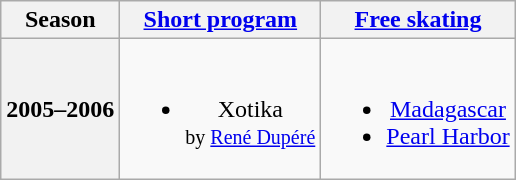<table class="wikitable" style="text-align:center">
<tr>
<th>Season</th>
<th><a href='#'>Short program</a></th>
<th><a href='#'>Free skating</a></th>
</tr>
<tr>
<th>2005–2006 <br> </th>
<td><br><ul><li>Xotika <br><small> by <a href='#'>René Dupéré</a> </small></li></ul></td>
<td><br><ul><li><a href='#'>Madagascar</a></li><li><a href='#'>Pearl Harbor</a></li></ul></td>
</tr>
</table>
